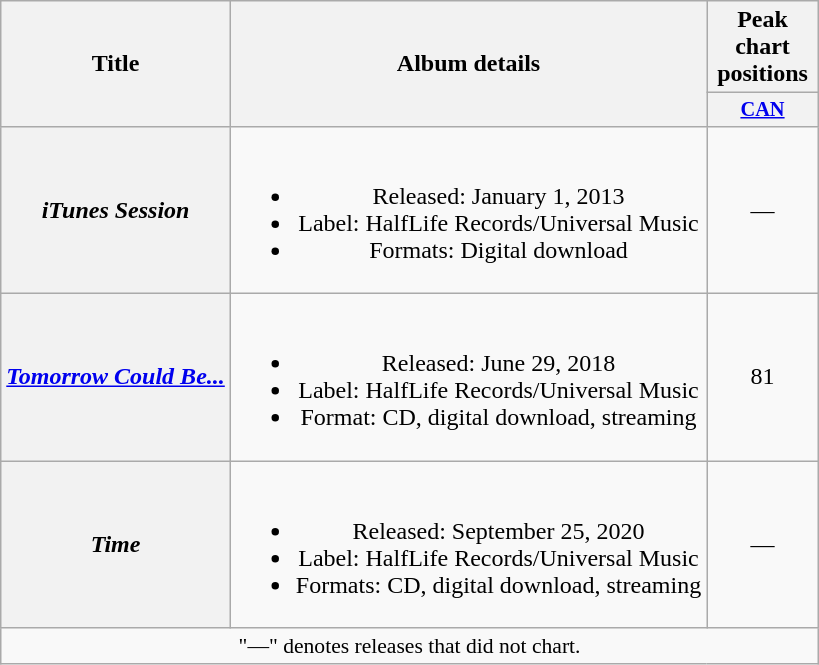<table class="wikitable plainrowheaders" style="text-align:center;">
<tr>
<th scope="col" rowspan="2">Title</th>
<th scope="col" rowspan="2">Album details</th>
<th scope="col">Peak chart positions</th>
</tr>
<tr>
<th scope="col" style="width:5em;font-size:85%;"><a href='#'>CAN</a><br></th>
</tr>
<tr>
<th scope="row"><em>iTunes Session</em></th>
<td><br><ul><li>Released: January 1, 2013</li><li>Label: HalfLife Records/Universal Music</li><li>Formats: Digital download</li></ul></td>
<td>—</td>
</tr>
<tr>
<th scope="row"><em><a href='#'>Tomorrow Could Be...</a></em></th>
<td><br><ul><li>Released: June 29, 2018</li><li>Label: HalfLife Records/Universal Music</li><li>Format: CD, digital download, streaming</li></ul></td>
<td>81</td>
</tr>
<tr>
<th scope="row"><em>Time</em></th>
<td><br><ul><li>Released: September 25, 2020</li><li>Label: HalfLife Records/Universal Music</li><li>Formats: CD, digital download, streaming</li></ul></td>
<td>—</td>
</tr>
<tr>
<td colspan="3" style="font-size:90%">"—" denotes releases that did not chart.</td>
</tr>
</table>
